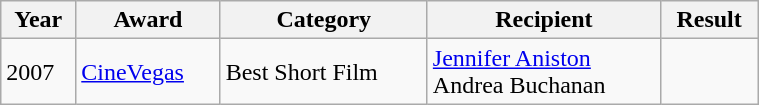<table class="wikitable" style="width:40%;">
<tr>
<th>Year</th>
<th>Award</th>
<th>Category</th>
<th>Recipient</th>
<th>Result</th>
</tr>
<tr>
<td>2007</td>
<td><a href='#'>CineVegas</a></td>
<td>Best Short Film</td>
<td><a href='#'>Jennifer Aniston</a><br>Andrea Buchanan</td>
<td></td>
</tr>
</table>
